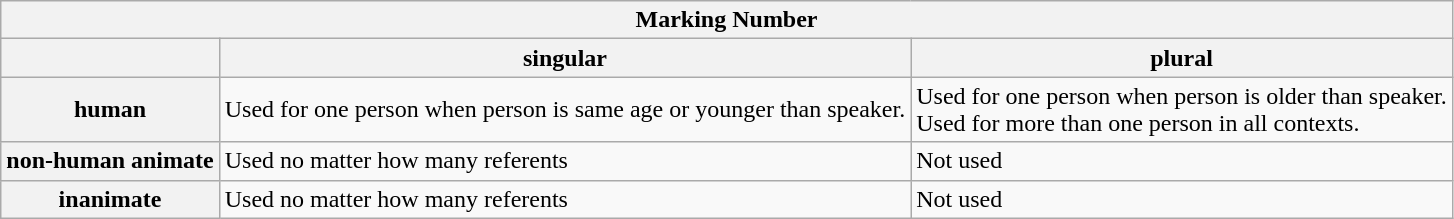<table class="wikitable">
<tr>
<th colspan="3">Marking Number</th>
</tr>
<tr>
<th></th>
<th>singular</th>
<th>plural</th>
</tr>
<tr>
<th>human</th>
<td>Used for one person when person is same age or younger than speaker.</td>
<td>Used for one person when person is older than speaker.<br>Used for more than one person in all contexts.</td>
</tr>
<tr>
<th>non-human animate</th>
<td>Used no matter how many referents</td>
<td>Not used</td>
</tr>
<tr>
<th>inanimate</th>
<td>Used no matter how many referents</td>
<td>Not used</td>
</tr>
</table>
